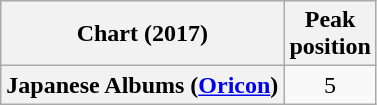<table class="wikitable plainrowheaders" style="text-align:center">
<tr>
<th scope="col">Chart (2017)</th>
<th scope="col">Peak<br> position</th>
</tr>
<tr>
<th scope="row">Japanese Albums (<a href='#'>Oricon</a>)</th>
<td>5</td>
</tr>
</table>
